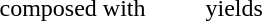<table valign="centre">
<tr ---->
<td></td>
<td>    composed with    </td>
<td></td>
<td>    yields    <br><td></td>
</tr>
</table>
